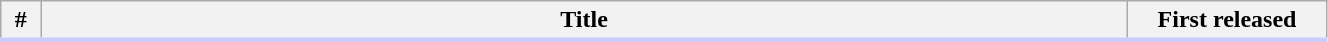<table class="wikitable" width = "70%">
<tr style="border-bottom:3px solid #CCF">
<th width="3%">#</th>
<th>Title</th>
<th width="15%">First released<br>



</th>
</tr>
</table>
